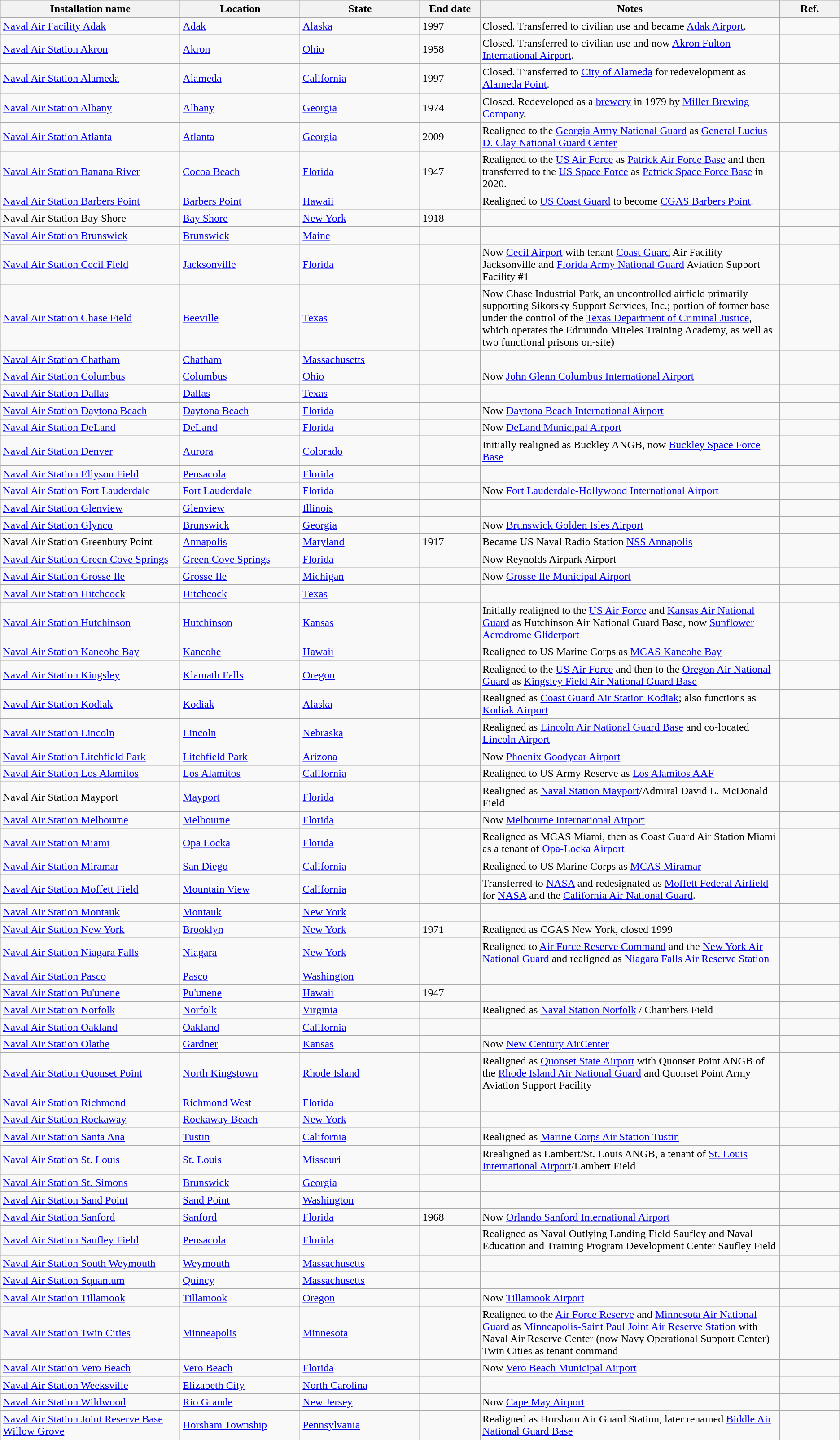<table class="wikitable sortable">
<tr>
<th width="15%">Installation name</th>
<th width="10%">Location</th>
<th width="10%">State</th>
<th width="5%">End date</th>
<th width="25%">Notes</th>
<th width="5%">Ref.</th>
</tr>
<tr>
<td><a href='#'>Naval Air Facility Adak</a></td>
<td><a href='#'>Adak</a></td>
<td><a href='#'>Alaska</a></td>
<td>1997</td>
<td>Closed. Transferred to civilian use and became <a href='#'>Adak Airport</a>.</td>
<td></td>
</tr>
<tr>
<td><a href='#'>Naval Air Station Akron</a></td>
<td><a href='#'>Akron</a></td>
<td><a href='#'>Ohio</a></td>
<td>1958</td>
<td>Closed. Transferred to civilian use and now <a href='#'>Akron Fulton International Airport</a>.</td>
<td></td>
</tr>
<tr>
<td><a href='#'>Naval Air Station Alameda</a></td>
<td><a href='#'>Alameda</a></td>
<td><a href='#'>California</a></td>
<td>1997</td>
<td>Closed. Transferred to <a href='#'>City of Alameda</a> for redevelopment as <a href='#'>Alameda Point</a>.</td>
<td></td>
</tr>
<tr>
<td><a href='#'>Naval Air Station Albany</a></td>
<td><a href='#'>Albany</a></td>
<td><a href='#'>Georgia</a></td>
<td>1974</td>
<td>Closed. Redeveloped as a <a href='#'>brewery</a> in 1979 by <a href='#'>Miller Brewing Company</a>.</td>
<td></td>
</tr>
<tr>
<td><a href='#'>Naval Air Station Atlanta</a></td>
<td><a href='#'>Atlanta</a></td>
<td><a href='#'>Georgia</a></td>
<td>2009</td>
<td>Realigned to the <a href='#'>Georgia Army National Guard</a> as <a href='#'>General Lucius D. Clay National Guard Center</a></td>
<td></td>
</tr>
<tr>
<td><a href='#'>Naval Air Station Banana River</a></td>
<td><a href='#'>Cocoa Beach</a></td>
<td><a href='#'>Florida</a></td>
<td>1947</td>
<td>Realigned to the <a href='#'>US Air Force</a> as <a href='#'>Patrick Air Force Base</a> and then transferred to the <a href='#'>US Space Force</a> as <a href='#'>Patrick Space Force Base</a> in 2020.</td>
<td></td>
</tr>
<tr>
<td><a href='#'>Naval Air Station Barbers Point</a></td>
<td><a href='#'>Barbers Point</a></td>
<td><a href='#'>Hawaii</a></td>
<td></td>
<td>Realigned to <a href='#'>US Coast Guard</a> to become <a href='#'>CGAS Barbers Point</a>.</td>
<td></td>
</tr>
<tr>
<td>Naval Air Station Bay Shore</td>
<td><a href='#'>Bay Shore</a></td>
<td><a href='#'>New York</a></td>
<td>1918</td>
<td></td>
<td></td>
</tr>
<tr>
<td><a href='#'>Naval Air Station Brunswick</a></td>
<td><a href='#'>Brunswick</a></td>
<td><a href='#'>Maine</a></td>
<td></td>
<td></td>
<td></td>
</tr>
<tr>
<td><a href='#'>Naval Air Station Cecil Field</a></td>
<td><a href='#'>Jacksonville</a></td>
<td><a href='#'>Florida</a></td>
<td></td>
<td>Now <a href='#'>Cecil Airport</a> with tenant <a href='#'>Coast Guard</a> Air Facility Jacksonville and <a href='#'>Florida Army National Guard</a> Aviation Support Facility #1</td>
<td></td>
</tr>
<tr>
<td><a href='#'>Naval Air Station Chase Field</a></td>
<td><a href='#'>Beeville</a></td>
<td><a href='#'>Texas</a></td>
<td></td>
<td>Now Chase Industrial Park, an uncontrolled airfield primarily supporting Sikorsky Support Services, Inc.; portion of former base under the control of the <a href='#'>Texas Department of Criminal Justice</a>, which operates the Edmundo Mireles Training Academy, as well as two functional prisons on-site)</td>
<td></td>
</tr>
<tr>
<td><a href='#'>Naval Air Station Chatham</a></td>
<td><a href='#'>Chatham</a></td>
<td><a href='#'>Massachusetts</a></td>
<td></td>
<td></td>
<td></td>
</tr>
<tr>
<td><a href='#'>Naval Air Station Columbus</a></td>
<td><a href='#'>Columbus</a></td>
<td><a href='#'>Ohio</a></td>
<td></td>
<td>Now <a href='#'>John Glenn Columbus International Airport</a></td>
<td></td>
</tr>
<tr>
<td><a href='#'>Naval Air Station Dallas</a></td>
<td><a href='#'>Dallas</a></td>
<td><a href='#'>Texas</a></td>
<td></td>
<td></td>
<td></td>
</tr>
<tr>
<td><a href='#'>Naval Air Station Daytona Beach</a></td>
<td><a href='#'>Daytona Beach</a></td>
<td><a href='#'>Florida</a></td>
<td></td>
<td>Now <a href='#'>Daytona Beach International Airport</a></td>
<td></td>
</tr>
<tr>
<td><a href='#'>Naval Air Station DeLand</a></td>
<td><a href='#'>DeLand</a></td>
<td><a href='#'>Florida</a></td>
<td></td>
<td>Now <a href='#'>DeLand Municipal Airport</a></td>
<td></td>
</tr>
<tr>
<td><a href='#'>Naval Air Station Denver</a></td>
<td><a href='#'>Aurora</a></td>
<td><a href='#'>Colorado</a></td>
<td></td>
<td>Initially realigned as Buckley ANGB, now <a href='#'>Buckley Space Force Base</a></td>
<td></td>
</tr>
<tr>
<td><a href='#'>Naval Air Station Ellyson Field</a></td>
<td><a href='#'>Pensacola</a></td>
<td><a href='#'>Florida</a></td>
<td></td>
<td></td>
<td></td>
</tr>
<tr>
<td><a href='#'>Naval Air Station Fort Lauderdale</a></td>
<td><a href='#'>Fort Lauderdale</a></td>
<td><a href='#'>Florida</a></td>
<td></td>
<td>Now <a href='#'>Fort Lauderdale-Hollywood International Airport</a></td>
<td></td>
</tr>
<tr>
<td><a href='#'>Naval Air Station Glenview</a></td>
<td><a href='#'>Glenview</a></td>
<td><a href='#'>Illinois</a></td>
<td></td>
<td></td>
<td></td>
</tr>
<tr>
<td><a href='#'>Naval Air Station Glynco</a></td>
<td><a href='#'>Brunswick</a></td>
<td><a href='#'>Georgia</a></td>
<td></td>
<td>Now <a href='#'>Brunswick Golden Isles Airport</a></td>
<td></td>
</tr>
<tr>
<td>Naval Air Station Greenbury Point</td>
<td><a href='#'>Annapolis</a></td>
<td><a href='#'>Maryland</a></td>
<td>1917</td>
<td>Became US Naval Radio Station <a href='#'>NSS Annapolis</a></td>
<td></td>
</tr>
<tr>
<td><a href='#'>Naval Air Station Green Cove Springs</a></td>
<td><a href='#'>Green Cove Springs</a></td>
<td><a href='#'>Florida</a></td>
<td></td>
<td>Now Reynolds Airpark Airport</td>
<td></td>
</tr>
<tr>
<td><a href='#'>Naval Air Station Grosse Ile</a></td>
<td><a href='#'>Grosse Ile</a></td>
<td><a href='#'>Michigan</a></td>
<td></td>
<td>Now <a href='#'>Grosse Ile Municipal Airport</a></td>
<td></td>
</tr>
<tr>
<td><a href='#'>Naval Air Station Hitchcock</a></td>
<td><a href='#'>Hitchcock</a></td>
<td><a href='#'>Texas</a></td>
<td></td>
<td></td>
<td></td>
</tr>
<tr>
<td><a href='#'>Naval Air Station Hutchinson</a></td>
<td><a href='#'>Hutchinson</a></td>
<td><a href='#'>Kansas</a></td>
<td></td>
<td>Initially realigned to the <a href='#'>US Air Force</a> and <a href='#'>Kansas Air National Guard</a> as Hutchinson Air National Guard Base, now <a href='#'>Sunflower Aerodrome Gliderport</a></td>
<td></td>
</tr>
<tr>
<td><a href='#'>Naval Air Station Kaneohe Bay</a></td>
<td><a href='#'>Kaneohe</a></td>
<td><a href='#'>Hawaii</a></td>
<td></td>
<td>Realigned to US Marine Corps as <a href='#'>MCAS Kaneohe Bay</a></td>
<td></td>
</tr>
<tr>
<td><a href='#'>Naval Air Station Kingsley</a></td>
<td><a href='#'>Klamath Falls</a></td>
<td><a href='#'>Oregon</a></td>
<td></td>
<td>Realigned to the <a href='#'>US Air Force</a> and then to the <a href='#'>Oregon Air National Guard</a> as <a href='#'>Kingsley Field Air National Guard Base</a></td>
<td></td>
</tr>
<tr>
<td><a href='#'>Naval Air Station Kodiak</a></td>
<td><a href='#'>Kodiak</a></td>
<td><a href='#'>Alaska</a></td>
<td></td>
<td>Realigned as <a href='#'>Coast Guard Air Station Kodiak</a>; also functions as <a href='#'>Kodiak Airport</a></td>
<td></td>
</tr>
<tr>
<td><a href='#'>Naval Air Station Lincoln</a></td>
<td><a href='#'>Lincoln</a></td>
<td><a href='#'>Nebraska</a></td>
<td></td>
<td>Realigned as <a href='#'>Lincoln Air National Guard Base</a> and co-located <a href='#'>Lincoln Airport</a></td>
<td></td>
</tr>
<tr>
<td><a href='#'>Naval Air Station Litchfield Park</a></td>
<td><a href='#'>Litchfield Park</a></td>
<td><a href='#'>Arizona</a></td>
<td></td>
<td>Now <a href='#'>Phoenix Goodyear Airport</a></td>
<td></td>
</tr>
<tr>
<td><a href='#'>Naval Air Station Los Alamitos</a></td>
<td><a href='#'>Los Alamitos</a></td>
<td><a href='#'>California</a></td>
<td></td>
<td>Realigned to US Army Reserve as <a href='#'>Los Alamitos AAF</a></td>
<td></td>
</tr>
<tr>
<td>Naval Air Station Mayport</td>
<td><a href='#'>Mayport</a></td>
<td><a href='#'>Florida</a></td>
<td></td>
<td>Realigned as <a href='#'>Naval Station Mayport</a>/Admiral David L. McDonald Field</td>
<td></td>
</tr>
<tr>
<td><a href='#'>Naval Air Station Melbourne</a></td>
<td><a href='#'>Melbourne</a></td>
<td><a href='#'>Florida</a></td>
<td></td>
<td>Now <a href='#'>Melbourne International Airport</a></td>
<td></td>
</tr>
<tr>
<td><a href='#'>Naval Air Station Miami</a></td>
<td><a href='#'>Opa Locka</a></td>
<td><a href='#'>Florida</a></td>
<td></td>
<td>Realigned as MCAS Miami, then as Coast Guard Air Station Miami as a tenant of <a href='#'>Opa-Locka Airport</a></td>
<td></td>
</tr>
<tr>
<td><a href='#'>Naval Air Station Miramar</a></td>
<td><a href='#'>San Diego</a></td>
<td><a href='#'>California</a></td>
<td></td>
<td>Realigned to US Marine Corps as <a href='#'>MCAS Miramar</a></td>
<td></td>
</tr>
<tr>
<td><a href='#'>Naval Air Station Moffett Field</a></td>
<td><a href='#'>Mountain View</a></td>
<td><a href='#'>California</a></td>
<td></td>
<td>Transferred to <a href='#'>NASA</a> and redesignated as <a href='#'>Moffett Federal Airfield</a> for <a href='#'>NASA</a> and the <a href='#'>California Air National Guard</a>.</td>
<td></td>
</tr>
<tr>
<td><a href='#'>Naval Air Station Montauk</a></td>
<td><a href='#'>Montauk</a></td>
<td><a href='#'>New York</a></td>
<td></td>
<td></td>
<td></td>
</tr>
<tr>
<td><a href='#'>Naval Air Station New York</a></td>
<td><a href='#'>Brooklyn</a></td>
<td><a href='#'>New York</a></td>
<td>1971</td>
<td>Realigned as CGAS New York, closed 1999</td>
<td></td>
</tr>
<tr>
<td><a href='#'>Naval Air Station Niagara Falls</a></td>
<td><a href='#'>Niagara</a></td>
<td><a href='#'>New York</a></td>
<td></td>
<td>Realigned to <a href='#'>Air Force Reserve Command</a> and the <a href='#'>New York Air National Guard</a> and realigned as <a href='#'>Niagara Falls Air Reserve Station</a></td>
<td></td>
</tr>
<tr>
<td><a href='#'>Naval Air Station Pasco</a></td>
<td><a href='#'>Pasco</a></td>
<td><a href='#'>Washington</a></td>
<td></td>
<td></td>
<td></td>
</tr>
<tr>
<td><a href='#'>Naval Air Station Pu'unene</a></td>
<td><a href='#'>Pu'unene</a></td>
<td><a href='#'>Hawaii</a></td>
<td>1947</td>
<td></td>
<td></td>
</tr>
<tr>
<td><a href='#'>Naval Air Station Norfolk</a></td>
<td><a href='#'>Norfolk</a></td>
<td><a href='#'>Virginia</a></td>
<td></td>
<td>Realigned as <a href='#'>Naval Station Norfolk</a> / Chambers Field</td>
<td></td>
</tr>
<tr>
<td><a href='#'>Naval Air Station Oakland</a></td>
<td><a href='#'>Oakland</a></td>
<td><a href='#'>California</a></td>
<td></td>
<td></td>
<td></td>
</tr>
<tr>
<td><a href='#'>Naval Air Station Olathe</a></td>
<td><a href='#'>Gardner</a></td>
<td><a href='#'>Kansas</a></td>
<td></td>
<td>Now <a href='#'>New Century AirCenter</a></td>
<td></td>
</tr>
<tr>
<td><a href='#'>Naval Air Station Quonset Point</a></td>
<td><a href='#'>North Kingstown</a></td>
<td><a href='#'>Rhode Island</a></td>
<td></td>
<td>Realigned as <a href='#'>Quonset State Airport</a> with Quonset Point ANGB of the <a href='#'>Rhode Island Air National Guard</a> and Quonset Point Army Aviation Support Facility</td>
<td></td>
</tr>
<tr>
<td><a href='#'>Naval Air Station Richmond</a></td>
<td><a href='#'>Richmond West</a></td>
<td><a href='#'>Florida</a></td>
<td></td>
<td></td>
<td></td>
</tr>
<tr>
<td><a href='#'>Naval Air Station Rockaway</a></td>
<td><a href='#'>Rockaway Beach</a></td>
<td><a href='#'>New York</a></td>
<td></td>
<td></td>
<td></td>
</tr>
<tr>
<td><a href='#'>Naval Air Station Santa Ana</a></td>
<td><a href='#'>Tustin</a></td>
<td><a href='#'>California</a></td>
<td></td>
<td>Realigned as <a href='#'>Marine Corps Air Station Tustin</a></td>
<td></td>
</tr>
<tr>
<td><a href='#'>Naval Air Station St. Louis</a></td>
<td><a href='#'>St. Louis</a></td>
<td><a href='#'>Missouri</a></td>
<td></td>
<td>Rrealigned as Lambert/St. Louis ANGB, a tenant of <a href='#'>St. Louis International Airport</a>/Lambert Field</td>
<td></td>
</tr>
<tr>
<td><a href='#'>Naval Air Station St. Simons</a></td>
<td><a href='#'>Brunswick</a></td>
<td><a href='#'>Georgia</a></td>
<td></td>
<td></td>
<td></td>
</tr>
<tr>
<td><a href='#'>Naval Air Station Sand Point</a></td>
<td><a href='#'>Sand Point</a></td>
<td><a href='#'>Washington</a></td>
<td></td>
<td></td>
<td></td>
</tr>
<tr>
<td><a href='#'>Naval Air Station Sanford</a></td>
<td><a href='#'>Sanford</a></td>
<td><a href='#'>Florida</a></td>
<td>1968</td>
<td>Now <a href='#'>Orlando Sanford International Airport</a></td>
<td></td>
</tr>
<tr>
<td><a href='#'>Naval Air Station Saufley Field</a></td>
<td><a href='#'>Pensacola</a></td>
<td><a href='#'>Florida</a></td>
<td></td>
<td>Realigned as Naval Outlying Landing Field Saufley and Naval Education and Training Program Development Center Saufley Field</td>
<td></td>
</tr>
<tr>
<td><a href='#'>Naval Air Station South Weymouth</a></td>
<td><a href='#'>Weymouth</a></td>
<td><a href='#'>Massachusetts</a></td>
<td></td>
<td></td>
<td></td>
</tr>
<tr>
<td><a href='#'>Naval Air Station Squantum</a></td>
<td><a href='#'>Quincy</a></td>
<td><a href='#'>Massachusetts</a></td>
<td></td>
<td></td>
<td></td>
</tr>
<tr>
<td><a href='#'>Naval Air Station Tillamook</a></td>
<td><a href='#'>Tillamook</a></td>
<td><a href='#'>Oregon</a></td>
<td></td>
<td>Now <a href='#'>Tillamook Airport</a></td>
<td></td>
</tr>
<tr>
<td><a href='#'>Naval Air Station Twin Cities</a></td>
<td><a href='#'>Minneapolis</a></td>
<td><a href='#'>Minnesota</a></td>
<td></td>
<td>Realigned to the <a href='#'>Air Force Reserve</a> and <a href='#'>Minnesota Air National Guard</a> as <a href='#'>Minneapolis-Saint Paul Joint Air Reserve Station</a> with Naval Air Reserve Center (now Navy Operational Support Center) Twin Cities as tenant command</td>
<td></td>
</tr>
<tr>
<td><a href='#'>Naval Air Station Vero Beach</a></td>
<td><a href='#'>Vero Beach</a></td>
<td><a href='#'>Florida</a></td>
<td></td>
<td>Now <a href='#'>Vero Beach Municipal Airport</a></td>
<td></td>
</tr>
<tr>
<td><a href='#'>Naval Air Station Weeksville</a></td>
<td><a href='#'>Elizabeth City</a></td>
<td><a href='#'>North Carolina</a></td>
<td></td>
<td></td>
<td></td>
</tr>
<tr>
<td><a href='#'>Naval Air Station Wildwood</a></td>
<td><a href='#'>Rio Grande</a></td>
<td><a href='#'>New Jersey</a></td>
<td></td>
<td>Now <a href='#'>Cape May Airport</a></td>
<td></td>
</tr>
<tr>
<td><a href='#'>Naval Air Station Joint Reserve Base Willow Grove</a></td>
<td><a href='#'>Horsham Township</a></td>
<td><a href='#'>Pennsylvania</a></td>
<td></td>
<td>Realigned as Horsham Air Guard Station, later renamed <a href='#'>Biddle Air National Guard Base</a></td>
</tr>
</table>
